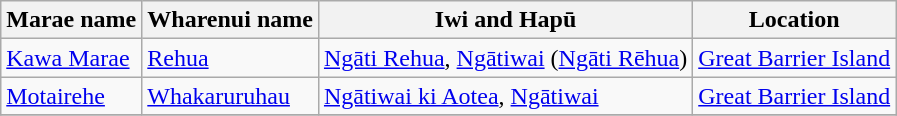<table class="wikitable sortable">
<tr>
<th>Marae name</th>
<th>Wharenui name</th>
<th>Iwi and Hapū</th>
<th>Location</th>
</tr>
<tr>
<td><a href='#'>Kawa Marae</a></td>
<td><a href='#'>Rehua</a></td>
<td><a href='#'>Ngāti Rehua</a>, <a href='#'>Ngātiwai</a> (<a href='#'>Ngāti Rēhua</a>)</td>
<td><a href='#'>Great Barrier Island</a></td>
</tr>
<tr>
<td><a href='#'>Motairehe</a></td>
<td><a href='#'>Whakaruruhau</a></td>
<td><a href='#'>Ngātiwai ki Aotea</a>, <a href='#'>Ngātiwai</a></td>
<td><a href='#'>Great Barrier Island</a></td>
</tr>
<tr>
</tr>
</table>
